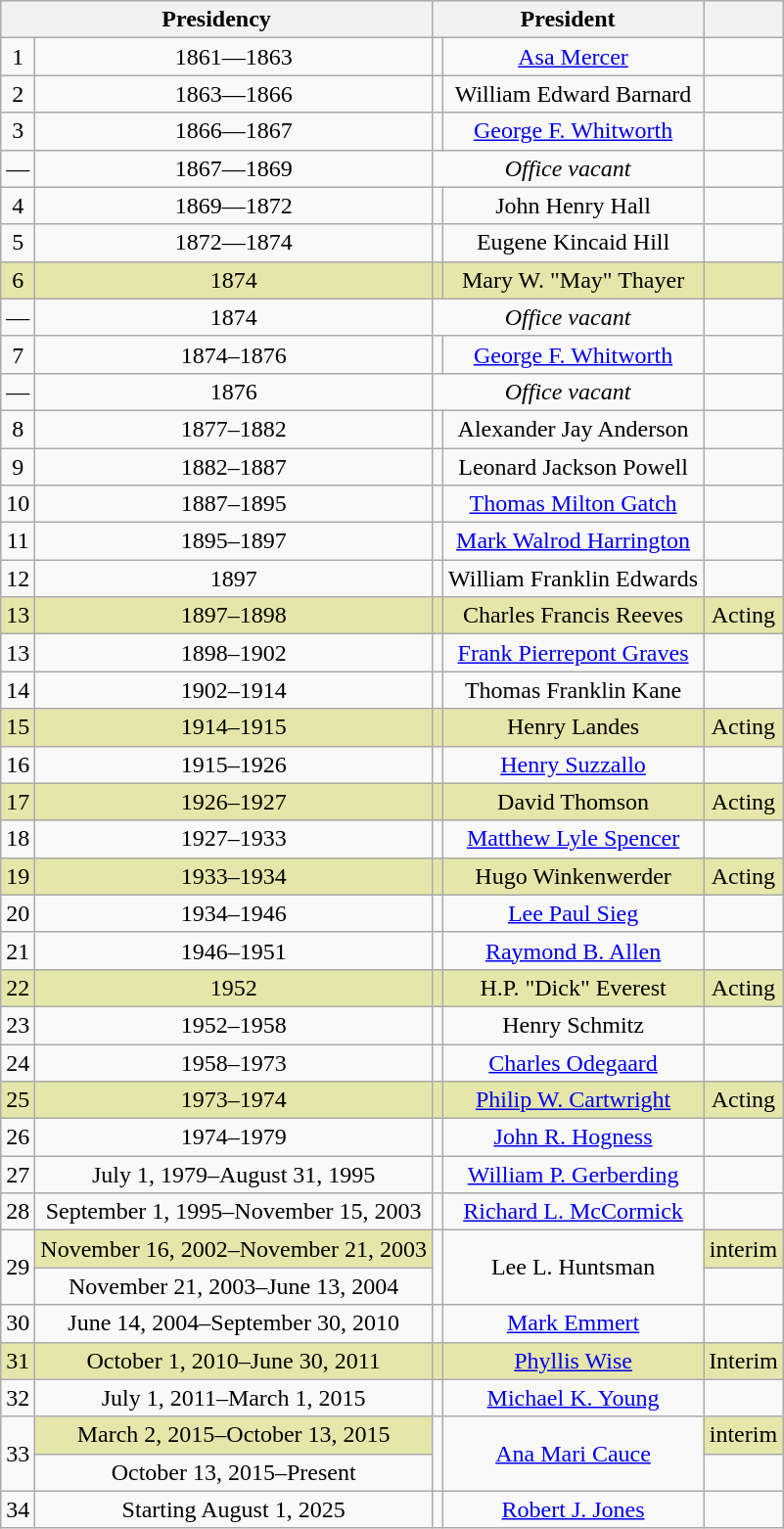<table class="wikitable sortable" style="text-align:center;">
<tr>
<th colspan=2>Presidency</th>
<th colspan=2>President</th>
<th class="unsortable"></th>
</tr>
<tr>
<td>1</td>
<td>1861—1863</td>
<td data-sort-value="Mercer, Asa Shinn"></td>
<td><a href='#'>Asa Mercer</a></td>
<td></td>
</tr>
<tr>
<td>2</td>
<td>1863—1866</td>
<td data-sort-value="Barnard, William Edward"></td>
<td>William Edward Barnard</td>
<td></td>
</tr>
<tr>
<td>3</td>
<td>1866—1867</td>
<td data-sort-value="Whitworth, George Frederick"></td>
<td><a href='#'>George F. Whitworth</a></td>
<td></td>
</tr>
<tr>
<td>—</td>
<td>1867—1869</td>
<td colspan=2 data-sort-value="ZZZZZ"><em>Office vacant</em></td>
<td></td>
</tr>
<tr>
<td>4</td>
<td>1869—1872</td>
<td data-sort-value="Hall, John Henry"></td>
<td>John Henry Hall</td>
<td></td>
</tr>
<tr>
<td>5</td>
<td>1872—1874</td>
<td data-sort-value="Hill, Eugene Kincaid"></td>
<td>Eugene Kincaid Hill</td>
<td></td>
</tr>
<tr bgcolor="#e6e6aa">
<td>6</td>
<td>1874</td>
<td data-sort-value="Thayer, Mary W."></td>
<td>Mary W. "May" Thayer</td>
<td></td>
</tr>
<tr>
<td>—</td>
<td>1874</td>
<td colspan=2 data-sort-value="ZZZZZ"><em>Office vacant</em></td>
</tr>
<tr>
<td>7</td>
<td>1874–1876</td>
<td data-sort-value="Whitworth, George Frederick"></td>
<td><a href='#'>George F. Whitworth</a></td>
<td></td>
</tr>
<tr>
<td>—</td>
<td>1876</td>
<td colspan=2 data-sort-value="ZZZZZ"><em>Office vacant</em></td>
<td></td>
</tr>
<tr>
<td>8</td>
<td>1877–1882</td>
<td data-sort-value="Anderson, Alexander Jay"></td>
<td>Alexander Jay Anderson</td>
<td></td>
</tr>
<tr>
<td>9</td>
<td>1882–1887</td>
<td data-sort-value="Powell, Leonard Jackson"></td>
<td>Leonard Jackson Powell</td>
<td></td>
</tr>
<tr>
<td>10</td>
<td>1887–1895</td>
<td data-sort-value="Gatch, Thomas Milton"></td>
<td><a href='#'>Thomas Milton Gatch</a></td>
<td></td>
</tr>
<tr>
<td>11</td>
<td>1895–1897</td>
<td data-sort-value="Harrington, Mark Walrod"></td>
<td><a href='#'>Mark Walrod Harrington</a></td>
<td></td>
</tr>
<tr>
<td>12</td>
<td>1897</td>
<td data-sort-value="Edwards, William Franklin"></td>
<td>William Franklin Edwards</td>
<td></td>
</tr>
<tr bgcolor="#e6e6aa">
<td>13</td>
<td>1897–1898</td>
<td data-sort-value="Reeves, Charles Francis"></td>
<td>Charles Francis Reeves</td>
<td>Acting</td>
</tr>
<tr>
<td>13</td>
<td>1898–1902</td>
<td data-sort-value="Graves, Frank Pierrepont"></td>
<td><a href='#'>Frank Pierrepont Graves</a></td>
<td></td>
</tr>
<tr>
<td>14</td>
<td>1902–1914</td>
<td data-sort-value="Kane, Thomas Franklin"></td>
<td>Thomas Franklin Kane</td>
<td></td>
</tr>
<tr bgcolor="#e6e6aa">
<td>15</td>
<td>1914–1915</td>
<td data-sort-value="Landes, Henry"></td>
<td>Henry Landes</td>
<td>Acting</td>
</tr>
<tr>
<td>16</td>
<td>1915–1926</td>
<td data-sort-value="Suzzallo, Henry"></td>
<td><a href='#'>Henry Suzzallo</a></td>
<td></td>
</tr>
<tr bgcolor="#e6e6aa">
<td>17</td>
<td>1926–1927</td>
<td data-sort-value="Thomson, David"></td>
<td>David Thomson</td>
<td>Acting</td>
</tr>
<tr>
<td>18</td>
<td>1927–1933</td>
<td data-sort-value="Spencer, Matthew Lyle"></td>
<td><a href='#'>Matthew Lyle Spencer</a></td>
<td></td>
</tr>
<tr bgcolor="#e6e6aa">
<td>19</td>
<td>1933–1934</td>
<td data-sort-value="Winkenwerder, Hugo"></td>
<td>Hugo Winkenwerder</td>
<td>Acting</td>
</tr>
<tr>
<td>20</td>
<td>1934–1946</td>
<td data-sort-value="Sieg, Lee Paul"></td>
<td><a href='#'>Lee Paul Sieg</a></td>
<td></td>
</tr>
<tr>
<td>21</td>
<td>1946–1951</td>
<td data-sort-value="Allen, Raymond B."></td>
<td><a href='#'>Raymond B. Allen</a></td>
<td></td>
</tr>
<tr bgcolor="#e6e6aa">
<td>22</td>
<td>1952</td>
<td data-sort-value="Everest, H. P."></td>
<td>H.P. "Dick" Everest</td>
<td>Acting</td>
</tr>
<tr>
<td>23</td>
<td>1952–1958</td>
<td data-sort-value="Schmitz, Henry"></td>
<td>Henry Schmitz</td>
<td></td>
</tr>
<tr>
<td>24</td>
<td>1958–1973</td>
<td data-sort-value="Odegaard, Charles Edwin"></td>
<td><a href='#'>Charles Odegaard</a></td>
<td></td>
</tr>
<tr bgcolor="#e6e6aa">
<td>25</td>
<td>1973–1974</td>
<td data-sort-value="Cartwright, Philip W."></td>
<td><a href='#'>Philip W. Cartwright</a></td>
<td>Acting</td>
</tr>
<tr>
<td>26</td>
<td>1974–1979</td>
<td data-sort-value="Hogness, John R."></td>
<td><a href='#'>John R. Hogness</a></td>
<td></td>
</tr>
<tr>
<td>27</td>
<td>July 1, 1979–August 31, 1995</td>
<td data-sort-value="Gerberding, William Passavant"></td>
<td><a href='#'>William P. Gerberding</a></td>
<td></td>
</tr>
<tr>
<td>28</td>
<td>September 1, 1995–November 15, 2003</td>
<td data-sort-value="McCormick, Richard Levis"></td>
<td><a href='#'>Richard L. McCormick</a></td>
<td></td>
</tr>
<tr>
<td rowspan="2">29</td>
<td bgcolor="#e6e6aa">November 16, 2002–November 21, 2003</td>
<td rowspan="2" data-sort-value="Huntsman, Lee L."></td>
<td rowspan="2">Lee L. Huntsman</td>
<td bgcolor="#e6e6aa">interim</td>
</tr>
<tr>
<td>November 21, 2003–June 13, 2004</td>
<td></td>
</tr>
<tr>
<td>30</td>
<td>June 14, 2004–September 30, 2010</td>
<td data-sort-value="Emmert, Mark"></td>
<td><a href='#'>Mark Emmert</a></td>
<td></td>
</tr>
<tr bgcolor="#e6e6aa">
<td>31</td>
<td>October 1, 2010–June 30, 2011</td>
<td data-sort-value="Wise, Phyllis"></td>
<td><a href='#'>Phyllis Wise</a></td>
<td>Interim</td>
</tr>
<tr>
<td>32</td>
<td>July 1, 2011–March 1, 2015</td>
<td data-sort-value="Young, Michael Kent"></td>
<td><a href='#'>Michael K. Young</a></td>
<td></td>
</tr>
<tr>
<td rowspan="2">33</td>
<td bgcolor="#e6e6aa">March 2, 2015–October 13, 2015</td>
<td rowspan="2" data-sort-value="Cauce, Ana Mari"></td>
<td rowspan="2"><a href='#'>Ana Mari Cauce</a></td>
<td bgcolor="#e6e6aa">interim</td>
</tr>
<tr>
<td>October 13, 2015–Present</td>
<td></td>
</tr>
<tr>
<td>34</td>
<td>Starting August 1, 2025</td>
<td data-sort-value="Jones, Robert J."></td>
<td><a href='#'>Robert J. Jones</a></td>
<td></td>
</tr>
</table>
